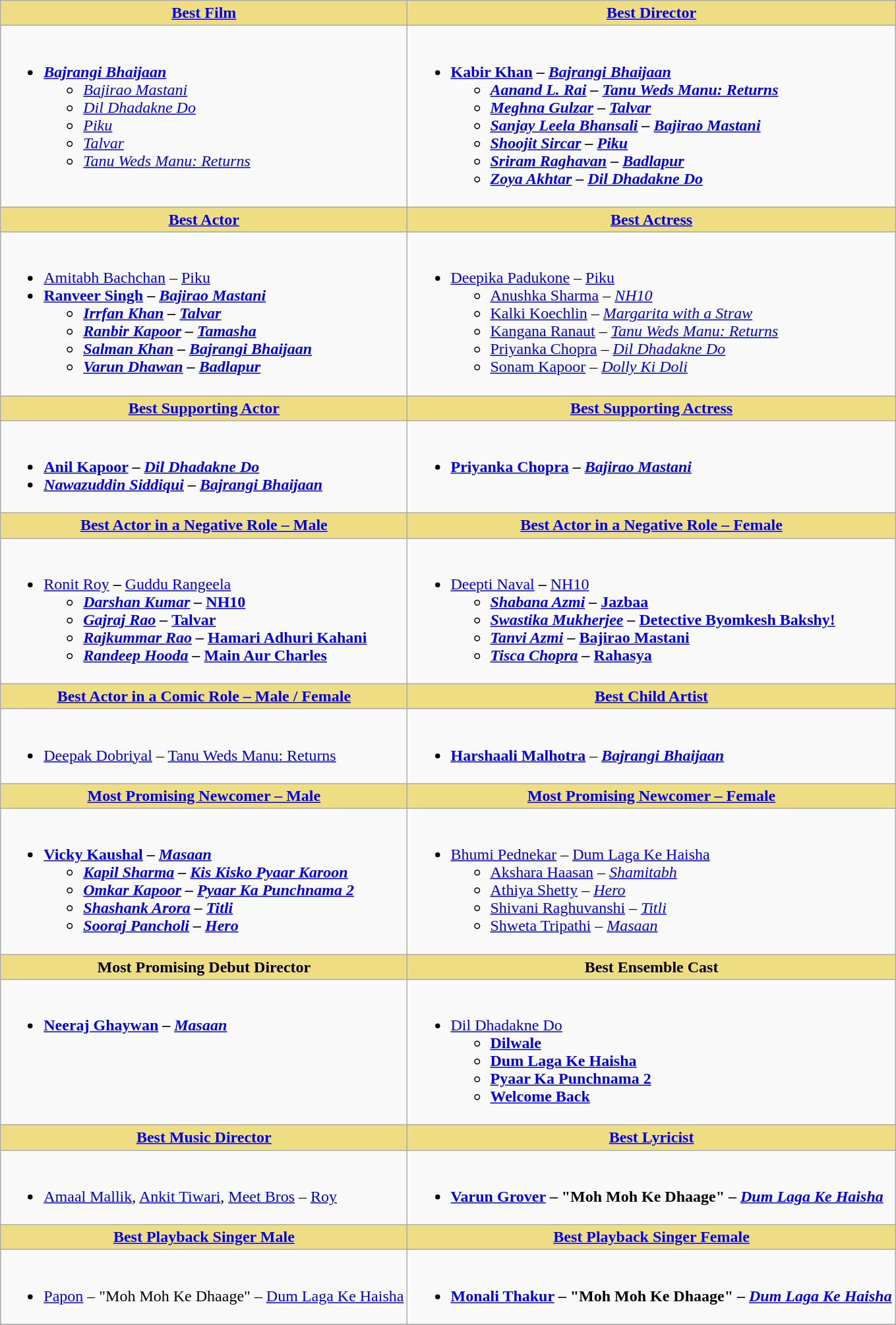<table class="wikitable">
<tr>
<th style="background:#EEDD82;" !align="center"><a href='#'>Best Film</a></th>
<th style="background:#EEDD82;" !align="center"><a href='#'>Best Director</a></th>
</tr>
<tr>
<td valign="top"><br><ul><li><strong><em><a href='#'>Bajrangi Bhaijaan</a></em></strong><ul><li><em><a href='#'>Bajirao Mastani</a></em></li><li><em><a href='#'>Dil Dhadakne Do</a></em></li><li><em><a href='#'>Piku</a></em></li><li><em><a href='#'>Talvar</a></em></li><li><em><a href='#'>Tanu Weds Manu: Returns</a></em></li></ul></li></ul></td>
<td valign="top"><br><ul><li><strong><a href='#'>Kabir Khan</a> – <em><a href='#'>Bajrangi Bhaijaan</a><strong><em><ul><li><a href='#'>Aanand L. Rai</a> – </em><a href='#'>Tanu Weds Manu: Returns</a><em></li><li><a href='#'>Meghna Gulzar</a> – </em><a href='#'>Talvar</a><em></li><li><a href='#'>Sanjay Leela Bhansali</a> – </em><a href='#'>Bajirao Mastani</a><em></li><li><a href='#'>Shoojit Sircar</a> – </em><a href='#'>Piku</a><em></li><li><a href='#'>Sriram Raghavan</a> – </em><a href='#'>Badlapur</a><em></li><li><a href='#'>Zoya Akhtar</a> – </em><a href='#'>Dil Dhadakne Do</a><em></li></ul></li></ul></td>
</tr>
<tr>
<th style="background:#EEDD82;" ! align="center"><a href='#'>Best Actor</a></th>
<th style="background:#EEDD82;" ! align="center"><a href='#'>Best Actress</a></th>
</tr>
<tr>
<td valign="top"><br><ul><li></strong><a href='#'>Amitabh Bachchan</a> – </em><a href='#'>Piku</a></em></strong></li><li><strong><a href='#'>Ranveer Singh</a> – <em><a href='#'>Bajirao Mastani</a><strong><em><ul><li><a href='#'>Irrfan Khan</a> – </em><a href='#'>Talvar</a><em></li><li><a href='#'>Ranbir Kapoor</a> – </em><a href='#'>Tamasha</a><em></li><li><a href='#'>Salman Khan</a> – </em><a href='#'>Bajrangi Bhaijaan</a><em></li><li><a href='#'>Varun Dhawan</a> – </em><a href='#'>Badlapur</a><em></li></ul></li></ul></td>
<td valign="top"><br><ul><li></strong><a href='#'>Deepika Padukone</a> – </em><a href='#'>Piku</a></em></strong><ul><li><a href='#'>Anushka Sharma</a> – <em><a href='#'>NH10</a></em></li><li><a href='#'>Kalki Koechlin</a> – <em><a href='#'>Margarita with a Straw</a></em></li><li><a href='#'>Kangana Ranaut</a> – <em><a href='#'>Tanu Weds Manu: Returns</a></em></li><li><a href='#'>Priyanka Chopra</a> – <em><a href='#'>Dil Dhadakne Do</a></em></li><li><a href='#'>Sonam Kapoor</a> – <em><a href='#'>Dolly Ki Doli</a></em></li></ul></li></ul></td>
</tr>
<tr>
<th style="background:#EEDD82;" ! align="center"><a href='#'>Best Supporting Actor</a></th>
<th style="background:#EEDD82;" ! align="center"><a href='#'>Best Supporting Actress</a></th>
</tr>
<tr>
<td valign="top"><br><ul><li><strong><a href='#'>Anil Kapoor</a> – <em><a href='#'>Dil Dhadakne Do</a><strong><em></li><li></strong><a href='#'>Nawazuddin Siddiqui</a> – </em><a href='#'>Bajrangi Bhaijaan</a></em></strong></li></ul></td>
<td valign="top"><br><ul><li><strong><a href='#'>Priyanka Chopra</a> – <em><a href='#'>Bajirao Mastani</a><strong><em></li></ul></td>
</tr>
<tr>
<th style="background:#EEDD82;" ! align="center"><a href='#'>Best Actor in a Negative Role – Male</a></th>
<th style="background:#EEDD82;" ! align="center"><a href='#'>Best Actor in a Negative Role – Female</a></th>
</tr>
<tr>
<td valign="top"><br><ul><li></strong><a href='#'>Ronit Roy</a><strong> – </em></strong><a href='#'>Guddu Rangeela</a><strong><em><ul><li><a href='#'>Darshan Kumar</a> – </em><a href='#'>NH10</a><em></li><li><a href='#'>Gajraj Rao</a> – </em><a href='#'>Talvar</a><em></li><li><a href='#'>Rajkummar Rao</a> – </em><a href='#'>Hamari Adhuri Kahani</a><em></li><li><a href='#'>Randeep Hooda</a> – </em><a href='#'>Main Aur Charles</a><em></li></ul></li></ul></td>
<td valign="top"><br><ul><li></strong><a href='#'>Deepti Naval</a><strong> – </em></strong><a href='#'>NH10</a><strong><em><ul><li><a href='#'>Shabana Azmi</a> – </em><a href='#'>Jazbaa</a><em></li><li><a href='#'>Swastika Mukherjee</a> – </em><a href='#'>Detective Byomkesh Bakshy!</a><em></li><li><a href='#'>Tanvi Azmi</a> – </em><a href='#'>Bajirao Mastani</a><em></li><li><a href='#'>Tisca Chopra</a> – </em><a href='#'>Rahasya</a><em></li></ul></li></ul></td>
</tr>
<tr>
<th style="background:#EEDD82;" ! align="center"><a href='#'>Best Actor in a Comic Role – Male / Female</a></th>
<th style="background:#EEDD82;" ! align="center"><a href='#'>Best Child Artist</a></th>
</tr>
<tr>
<td valign="top"><br><ul><li></strong><a href='#'>Deepak Dobriyal</a> – </em><a href='#'>Tanu Weds Manu: Returns</a></em></strong></li></ul></td>
<td valign="top"><br><ul><li><strong><a href='#'>Harshaali Malhotra</a></strong> – <strong><em><a href='#'>Bajrangi Bhaijaan</a></em></strong></li></ul></td>
</tr>
<tr>
<th style="background:#EEDD82;" ! align="center"><a href='#'>Most Promising Newcomer – Male</a></th>
<th style="background:#EEDD82;" ! align="center"><a href='#'>Most Promising Newcomer – Female</a></th>
</tr>
<tr>
<td valign="top"><br><ul><li><strong><a href='#'>Vicky Kaushal</a> – <em><a href='#'>Masaan</a><strong><em><ul><li><a href='#'>Kapil Sharma</a> – </em><a href='#'>Kis Kisko Pyaar Karoon</a><em></li><li><a href='#'>Omkar Kapoor</a> –  </em><a href='#'>Pyaar Ka Punchnama 2</a><em></li><li><a href='#'>Shashank Arora</a> –  </em><a href='#'>Titli</a><em></li><li><a href='#'>Sooraj Pancholi</a> – </em><a href='#'>Hero</a><em></li></ul></li></ul></td>
<td valign="top"><br><ul><li></strong><a href='#'>Bhumi Pednekar</a> –  </em><a href='#'>Dum Laga Ke Haisha</a></em></strong><ul><li><a href='#'>Akshara Haasan</a> – <em><a href='#'>Shamitabh</a></em></li><li><a href='#'>Athiya Shetty</a> – <em><a href='#'>Hero</a></em></li><li><a href='#'>Shivani Raghuvanshi</a> – <em><a href='#'>Titli</a></em></li><li><a href='#'>Shweta Tripathi</a> – <em><a href='#'>Masaan</a></em></li></ul></li></ul></td>
</tr>
<tr>
<th style="background:#EEDD82;" ! align="center">Most Promising Debut Director</th>
<th style="background:#EEDD82;" ! align="center">Best Ensemble Cast</th>
</tr>
<tr>
<td valign="top"><br><ul><li><strong><a href='#'>Neeraj Ghaywan</a> – <em><a href='#'>Masaan</a><strong><em></li></ul></td>
<td valign="top"><br><ul><li></em></strong><a href='#'>Dil Dhadakne Do</a><strong><em><ul><li></em><a href='#'>Dilwale</a><em></li><li></em><a href='#'>Dum Laga Ke Haisha</a><em></li><li></em><a href='#'>Pyaar Ka Punchnama 2</a><em></li><li></em><a href='#'>Welcome Back</a><em></li></ul></li></ul></td>
</tr>
<tr>
<th style="background:#EEDD82;" ! align="center"><a href='#'>Best Music Director</a></th>
<th style="background:#EEDD82;" ! align="center"><a href='#'>Best Lyricist</a></th>
</tr>
<tr>
<td valign="top"><br><ul><li></strong><a href='#'>Amaal Mallik</a>, <a href='#'>Ankit Tiwari</a>, <a href='#'>Meet Bros</a> – </em><a href='#'>Roy</a></em></strong></li></ul></td>
<td valign="top"><br><ul><li><strong><a href='#'>Varun Grover</a> – "Moh Moh Ke Dhaage" – <em><a href='#'>Dum Laga Ke Haisha</a><strong><em></li></ul></td>
</tr>
<tr>
<th style="background:#EEDD82;" ! align="center"><a href='#'>Best Playback Singer Male</a></th>
<th style="background:#EEDD82;" ! align="center"><a href='#'>Best Playback Singer Female</a></th>
</tr>
<tr>
<td valign="top"><br><ul><li></strong><a href='#'>Papon</a> – "Moh Moh Ke Dhaage" – </em><a href='#'>Dum Laga Ke Haisha</a></em></strong></li></ul></td>
<td valign="top"><br><ul><li><strong><a href='#'>Monali Thakur</a> – "Moh Moh Ke Dhaage" – <em><a href='#'>Dum Laga Ke Haisha</a><strong><em></li></ul></td>
</tr>
<tr>
</tr>
</table>
